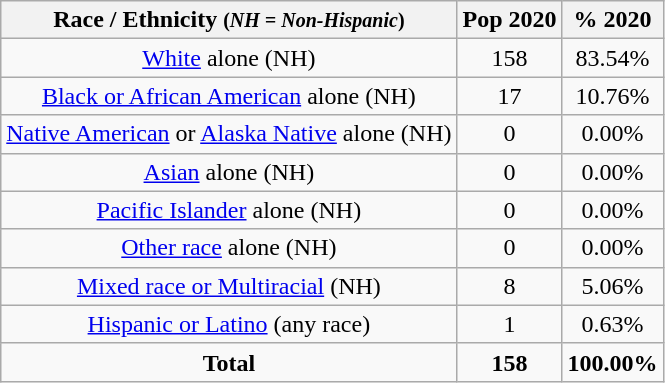<table class="wikitable" style="text-align:center;">
<tr>
<th>Race / Ethnicity <small>(<em>NH = Non-Hispanic</em>)</small></th>
<th>Pop 2020</th>
<th>% 2020</th>
</tr>
<tr>
<td><a href='#'>White</a> alone (NH)</td>
<td>158</td>
<td>83.54%</td>
</tr>
<tr>
<td><a href='#'>Black or African American</a> alone (NH)</td>
<td>17</td>
<td>10.76%</td>
</tr>
<tr>
<td><a href='#'>Native American</a> or <a href='#'>Alaska Native</a> alone (NH)</td>
<td>0</td>
<td>0.00%</td>
</tr>
<tr>
<td><a href='#'>Asian</a> alone (NH)</td>
<td>0</td>
<td>0.00%</td>
</tr>
<tr>
<td><a href='#'>Pacific Islander</a> alone (NH)</td>
<td>0</td>
<td>0.00%</td>
</tr>
<tr>
<td><a href='#'>Other race</a> alone (NH)</td>
<td>0</td>
<td>0.00%</td>
</tr>
<tr>
<td><a href='#'>Mixed race or Multiracial</a> (NH)</td>
<td>8</td>
<td>5.06%</td>
</tr>
<tr>
<td><a href='#'>Hispanic or Latino</a> (any race)</td>
<td>1</td>
<td>0.63%</td>
</tr>
<tr>
<td><strong>Total</strong></td>
<td><strong>158</strong></td>
<td><strong>100.00%</strong></td>
</tr>
</table>
